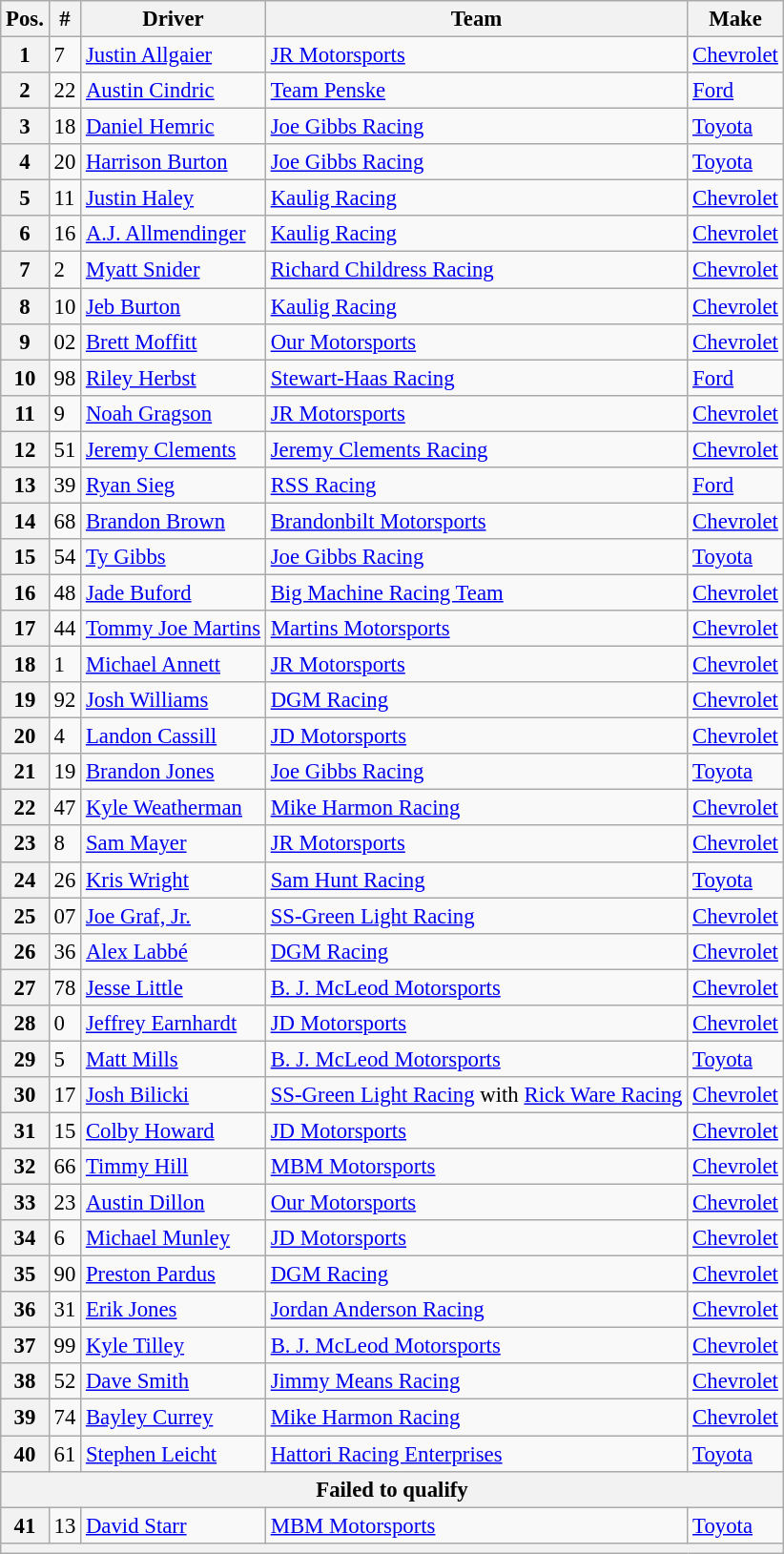<table class="wikitable" style="font-size:95%">
<tr>
<th>Pos.</th>
<th>#</th>
<th>Driver</th>
<th>Team</th>
<th>Make</th>
</tr>
<tr>
<th>1</th>
<td>7</td>
<td><a href='#'>Justin Allgaier</a></td>
<td><a href='#'>JR Motorsports</a></td>
<td><a href='#'>Chevrolet</a></td>
</tr>
<tr>
<th>2</th>
<td>22</td>
<td><a href='#'>Austin Cindric</a></td>
<td><a href='#'>Team Penske</a></td>
<td><a href='#'>Ford</a></td>
</tr>
<tr>
<th>3</th>
<td>18</td>
<td><a href='#'>Daniel Hemric</a></td>
<td><a href='#'>Joe Gibbs Racing</a></td>
<td><a href='#'>Toyota</a></td>
</tr>
<tr>
<th>4</th>
<td>20</td>
<td><a href='#'>Harrison Burton</a></td>
<td><a href='#'>Joe Gibbs Racing</a></td>
<td><a href='#'>Toyota</a></td>
</tr>
<tr>
<th>5</th>
<td>11</td>
<td><a href='#'>Justin Haley</a></td>
<td><a href='#'>Kaulig Racing</a></td>
<td><a href='#'>Chevrolet</a></td>
</tr>
<tr>
<th>6</th>
<td>16</td>
<td><a href='#'>A.J. Allmendinger</a></td>
<td><a href='#'>Kaulig Racing</a></td>
<td><a href='#'>Chevrolet</a></td>
</tr>
<tr>
<th>7</th>
<td>2</td>
<td><a href='#'>Myatt Snider</a></td>
<td><a href='#'>Richard Childress Racing</a></td>
<td><a href='#'>Chevrolet</a></td>
</tr>
<tr>
<th>8</th>
<td>10</td>
<td><a href='#'>Jeb Burton</a></td>
<td><a href='#'>Kaulig Racing</a></td>
<td><a href='#'>Chevrolet</a></td>
</tr>
<tr>
<th>9</th>
<td>02</td>
<td><a href='#'>Brett Moffitt</a></td>
<td><a href='#'>Our Motorsports</a></td>
<td><a href='#'>Chevrolet</a></td>
</tr>
<tr>
<th>10</th>
<td>98</td>
<td><a href='#'>Riley Herbst</a></td>
<td><a href='#'>Stewart-Haas Racing</a></td>
<td><a href='#'>Ford</a></td>
</tr>
<tr>
<th>11</th>
<td>9</td>
<td><a href='#'>Noah Gragson</a></td>
<td><a href='#'>JR Motorsports</a></td>
<td><a href='#'>Chevrolet</a></td>
</tr>
<tr>
<th>12</th>
<td>51</td>
<td><a href='#'>Jeremy Clements</a></td>
<td><a href='#'>Jeremy Clements Racing</a></td>
<td><a href='#'>Chevrolet</a></td>
</tr>
<tr>
<th>13</th>
<td>39</td>
<td><a href='#'>Ryan Sieg</a></td>
<td><a href='#'>RSS Racing</a></td>
<td><a href='#'>Ford</a></td>
</tr>
<tr>
<th>14</th>
<td>68</td>
<td><a href='#'>Brandon Brown</a></td>
<td><a href='#'>Brandonbilt Motorsports</a></td>
<td><a href='#'>Chevrolet</a></td>
</tr>
<tr>
<th>15</th>
<td>54</td>
<td><a href='#'>Ty Gibbs</a></td>
<td><a href='#'>Joe Gibbs Racing</a></td>
<td><a href='#'>Toyota</a></td>
</tr>
<tr>
<th>16</th>
<td>48</td>
<td><a href='#'>Jade Buford</a></td>
<td><a href='#'>Big Machine Racing Team</a></td>
<td><a href='#'>Chevrolet</a></td>
</tr>
<tr>
<th>17</th>
<td>44</td>
<td><a href='#'>Tommy Joe Martins</a></td>
<td><a href='#'>Martins Motorsports</a></td>
<td><a href='#'>Chevrolet</a></td>
</tr>
<tr>
<th>18</th>
<td>1</td>
<td><a href='#'>Michael Annett</a></td>
<td><a href='#'>JR Motorsports</a></td>
<td><a href='#'>Chevrolet</a></td>
</tr>
<tr>
<th>19</th>
<td>92</td>
<td><a href='#'>Josh Williams</a></td>
<td><a href='#'>DGM Racing</a></td>
<td><a href='#'>Chevrolet</a></td>
</tr>
<tr>
<th>20</th>
<td>4</td>
<td><a href='#'>Landon Cassill</a></td>
<td><a href='#'>JD Motorsports</a></td>
<td><a href='#'>Chevrolet</a></td>
</tr>
<tr>
<th>21</th>
<td>19</td>
<td><a href='#'>Brandon Jones</a></td>
<td><a href='#'>Joe Gibbs Racing</a></td>
<td><a href='#'>Toyota</a></td>
</tr>
<tr>
<th>22</th>
<td>47</td>
<td><a href='#'>Kyle Weatherman</a></td>
<td><a href='#'>Mike Harmon Racing</a></td>
<td><a href='#'>Chevrolet</a></td>
</tr>
<tr>
<th>23</th>
<td>8</td>
<td><a href='#'>Sam Mayer</a></td>
<td><a href='#'>JR Motorsports</a></td>
<td><a href='#'>Chevrolet</a></td>
</tr>
<tr>
<th>24</th>
<td>26</td>
<td><a href='#'>Kris Wright</a></td>
<td><a href='#'>Sam Hunt Racing</a></td>
<td><a href='#'>Toyota</a></td>
</tr>
<tr>
<th>25</th>
<td>07</td>
<td><a href='#'>Joe Graf, Jr.</a></td>
<td><a href='#'>SS-Green Light Racing</a></td>
<td><a href='#'>Chevrolet</a></td>
</tr>
<tr>
<th>26</th>
<td>36</td>
<td><a href='#'>Alex Labbé</a></td>
<td><a href='#'>DGM Racing</a></td>
<td><a href='#'>Chevrolet</a></td>
</tr>
<tr>
<th>27</th>
<td>78</td>
<td><a href='#'>Jesse Little</a></td>
<td><a href='#'>B. J. McLeod Motorsports</a></td>
<td><a href='#'>Chevrolet</a></td>
</tr>
<tr>
<th>28</th>
<td>0</td>
<td><a href='#'>Jeffrey Earnhardt</a></td>
<td><a href='#'>JD Motorsports</a></td>
<td><a href='#'>Chevrolet</a></td>
</tr>
<tr>
<th>29</th>
<td>5</td>
<td><a href='#'>Matt Mills</a></td>
<td><a href='#'>B. J. McLeod Motorsports</a></td>
<td><a href='#'>Toyota</a></td>
</tr>
<tr>
<th>30</th>
<td>17</td>
<td><a href='#'>Josh Bilicki</a></td>
<td><a href='#'>SS-Green Light Racing</a> with <a href='#'>Rick Ware Racing</a></td>
<td><a href='#'>Chevrolet</a></td>
</tr>
<tr>
<th>31</th>
<td>15</td>
<td><a href='#'>Colby Howard</a></td>
<td><a href='#'>JD Motorsports</a></td>
<td><a href='#'>Chevrolet</a></td>
</tr>
<tr>
<th>32</th>
<td>66</td>
<td><a href='#'>Timmy Hill</a></td>
<td><a href='#'>MBM Motorsports</a></td>
<td><a href='#'>Chevrolet</a></td>
</tr>
<tr>
<th>33</th>
<td>23</td>
<td><a href='#'>Austin Dillon</a></td>
<td><a href='#'>Our Motorsports</a></td>
<td><a href='#'>Chevrolet</a></td>
</tr>
<tr>
<th>34</th>
<td>6</td>
<td><a href='#'>Michael Munley</a></td>
<td><a href='#'>JD Motorsports</a></td>
<td><a href='#'>Chevrolet</a></td>
</tr>
<tr>
<th>35</th>
<td>90</td>
<td><a href='#'>Preston Pardus</a></td>
<td><a href='#'>DGM Racing</a></td>
<td><a href='#'>Chevrolet</a></td>
</tr>
<tr>
<th>36</th>
<td>31</td>
<td><a href='#'>Erik Jones</a></td>
<td><a href='#'>Jordan Anderson Racing</a></td>
<td><a href='#'>Chevrolet</a></td>
</tr>
<tr>
<th>37</th>
<td>99</td>
<td><a href='#'>Kyle Tilley</a></td>
<td><a href='#'>B. J. McLeod Motorsports</a></td>
<td><a href='#'>Chevrolet</a></td>
</tr>
<tr>
<th>38</th>
<td>52</td>
<td><a href='#'>Dave Smith</a></td>
<td><a href='#'>Jimmy Means Racing</a></td>
<td><a href='#'>Chevrolet</a></td>
</tr>
<tr>
<th>39</th>
<td>74</td>
<td><a href='#'>Bayley Currey</a></td>
<td><a href='#'>Mike Harmon Racing</a></td>
<td><a href='#'>Chevrolet</a></td>
</tr>
<tr>
<th>40</th>
<td>61</td>
<td><a href='#'>Stephen Leicht</a></td>
<td><a href='#'>Hattori Racing Enterprises</a></td>
<td><a href='#'>Toyota</a></td>
</tr>
<tr>
<th colspan="5">Failed to qualify</th>
</tr>
<tr>
<th>41</th>
<td>13</td>
<td><a href='#'>David Starr</a></td>
<td><a href='#'>MBM Motorsports</a></td>
<td><a href='#'>Toyota</a></td>
</tr>
<tr>
<th colspan="5"></th>
</tr>
</table>
